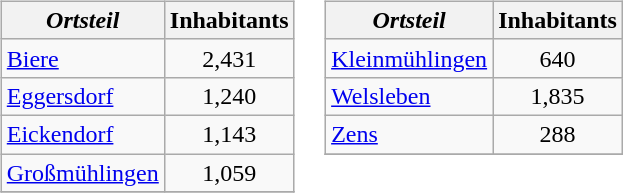<table>
<tr>
<td valign="top"><br><table class="wikitable">
<tr class="hintergrundfarbe5">
<th><em>Ortsteil</em></th>
<th>Inhabitants</th>
</tr>
<tr ---->
<td> <a href='#'>Biere</a></td>
<td align="center">2,431</td>
</tr>
<tr ---->
<td> <a href='#'>Eggersdorf</a></td>
<td align="center">1,240</td>
</tr>
<tr ---->
<td> <a href='#'>Eickendorf</a></td>
<td align="center">1,143</td>
</tr>
<tr ---->
<td> <a href='#'>Großmühlingen</a></td>
<td align="center">1,059</td>
</tr>
<tr ---->
</tr>
</table>
</td>
<td valign="top"><br><table class="wikitable">
<tr class="hintergrundfarbe5">
<th><em>Ortsteil</em></th>
<th>Inhabitants</th>
</tr>
<tr ---->
<td> <a href='#'>Kleinmühlingen</a></td>
<td align="center">640</td>
</tr>
<tr ---->
<td> <a href='#'>Welsleben</a></td>
<td align="center">1,835</td>
</tr>
<tr ---->
<td> <a href='#'>Zens</a></td>
<td align="center">288</td>
</tr>
<tr ---->
</tr>
</table>
</td>
</tr>
</table>
